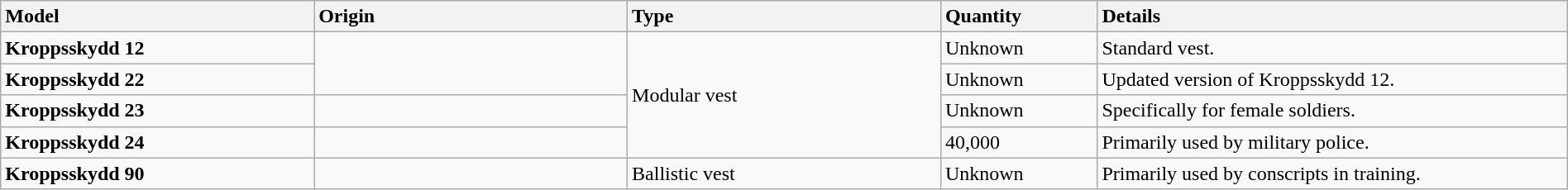<table class="wikitable" style="width:100%;">
<tr>
<th style="text-align:left;width:20%;">Model</th>
<th style="text-align:left;width:20%;">Origin</th>
<th style="text-align:left;width:20%;">Type</th>
<th style="text-align:left;width:10%;">Quantity</th>
<th style="text-align:left;width:30%;">Details</th>
</tr>
<tr>
<td><strong>Kropps­skydd 12</strong></td>
<td rowspan="2"></td>
<td rowspan="4">Modular vest</td>
<td>Unknown</td>
<td>Standard vest.</td>
</tr>
<tr>
<td><strong>Kropps­skydd 22</strong></td>
<td>Unknown</td>
<td>Updated version of Kroppsskydd 12.</td>
</tr>
<tr>
<td><strong>Kropps­skydd 23</strong></td>
<td></td>
<td>Unknown</td>
<td>Specifically for female soldiers.</td>
</tr>
<tr>
<td><strong>Kropps­skydd 24</strong></td>
<td></td>
<td>40,000</td>
<td>Primarily used by military police.</td>
</tr>
<tr>
<td><strong>Kropps­skydd 90</strong></td>
<td></td>
<td>Ballistic vest</td>
<td>Unknown</td>
<td>Primarily used by conscripts in training.</td>
</tr>
</table>
